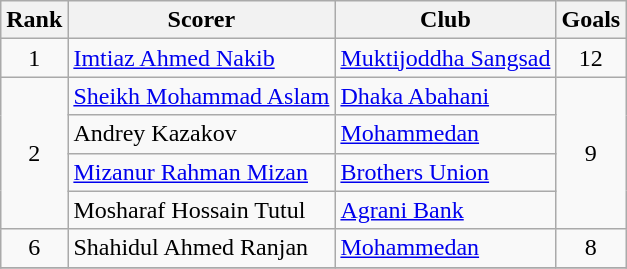<table class="wikitable">
<tr>
<th>Rank</th>
<th>Scorer</th>
<th>Club</th>
<th>Goals</th>
</tr>
<tr>
<td align=center>1</td>
<td> <a href='#'>Imtiaz Ahmed Nakib</a></td>
<td><a href='#'>Muktijoddha Sangsad</a></td>
<td align=center>12</td>
</tr>
<tr>
<td rowspan=4 align=center>2</td>
<td> <a href='#'>Sheikh Mohammad Aslam</a></td>
<td><a href='#'>Dhaka Abahani</a></td>
<td rowspan=4 align=center>9</td>
</tr>
<tr>
<td> Andrey Kazakov</td>
<td><a href='#'>Mohammedan</a></td>
</tr>
<tr>
<td> <a href='#'>Mizanur Rahman Mizan</a></td>
<td><a href='#'>Brothers Union</a></td>
</tr>
<tr>
<td> Mosharaf Hossain Tutul</td>
<td><a href='#'>Agrani Bank</a></td>
</tr>
<tr>
<td align=center>6</td>
<td> Shahidul Ahmed Ranjan</td>
<td><a href='#'>Mohammedan</a></td>
<td align=center>8</td>
</tr>
<tr>
</tr>
</table>
